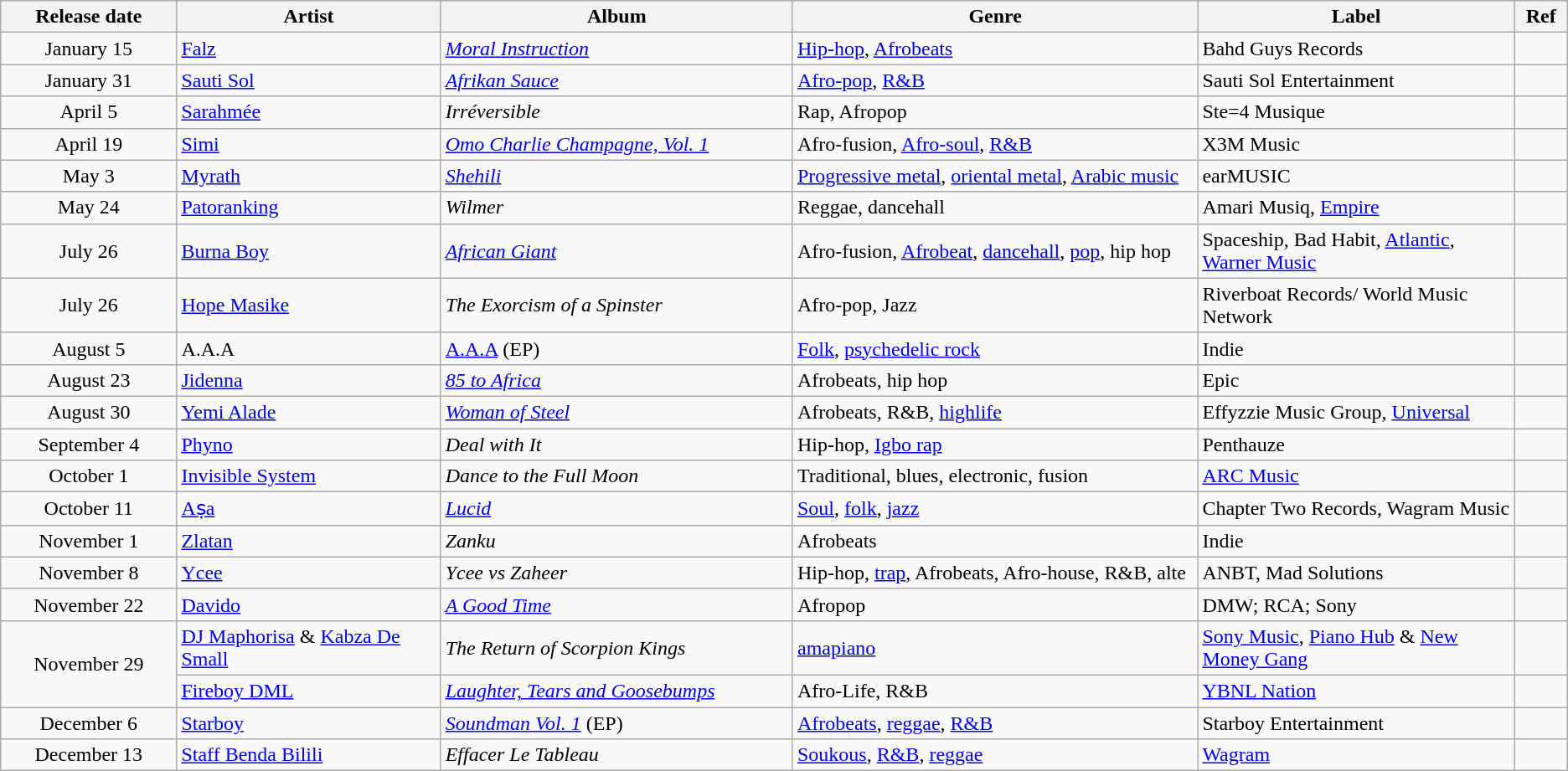<table class="wikitable">
<tr>
<th style="width:10%;">Release date</th>
<th style="width:15%;">Artist</th>
<th style="width:20%;">Album</th>
<th style="width:23%;">Genre</th>
<th style="width:18%;">Label</th>
<th style="width:3%;">Ref</th>
</tr>
<tr>
<td style="text-align:center;">January 15</td>
<td><a href='#'>Falz</a></td>
<td><em><a href='#'>Moral Instruction</a></em></td>
<td><a href='#'>Hip-hop</a>, <a href='#'>Afrobeats</a></td>
<td>Bahd Guys Records</td>
<td></td>
</tr>
<tr>
<td style="text-align:center;">January 31</td>
<td><a href='#'>Sauti Sol</a></td>
<td><em><a href='#'>Afrikan Sauce</a></em></td>
<td><a href='#'>Afro-pop</a>, <a href='#'>R&B</a></td>
<td>Sauti Sol Entertainment</td>
<td></td>
</tr>
<tr>
<td style="text-align:center;">April 5</td>
<td><a href='#'>Sarahmée</a></td>
<td><em>Irréversible</em></td>
<td>Rap, Afropop</td>
<td>Ste=4 Musique</td>
<td></td>
</tr>
<tr>
<td style="text-align:center;">April 19</td>
<td><a href='#'>Simi</a></td>
<td><em><a href='#'>Omo Charlie Champagne, Vol. 1</a></em></td>
<td>Afro-fusion, <a href='#'>Afro-soul</a>, <a href='#'>R&B</a></td>
<td>X3M Music</td>
<td></td>
</tr>
<tr>
<td style="text-align:center;">May 3</td>
<td><a href='#'>Myrath</a></td>
<td><em><a href='#'>Shehili</a></em></td>
<td><a href='#'>Progressive metal</a>, <a href='#'>oriental metal</a>, <a href='#'>Arabic music</a></td>
<td>earMUSIC</td>
<td></td>
</tr>
<tr>
<td style="text-align:center;">May 24</td>
<td><a href='#'>Patoranking</a></td>
<td><em>Wilmer</em></td>
<td>Reggae, dancehall</td>
<td>Amari Musiq, <a href='#'>Empire</a></td>
<td></td>
</tr>
<tr>
<td style="text-align:center;">July 26</td>
<td><a href='#'>Burna Boy</a></td>
<td><em><a href='#'>African Giant</a></em></td>
<td>Afro-fusion, <a href='#'>Afrobeat</a>, <a href='#'>dancehall</a>, <a href='#'>pop</a>, hip hop</td>
<td>Spaceship, Bad Habit, <a href='#'>Atlantic</a>, <a href='#'>Warner Music</a></td>
<td></td>
</tr>
<tr>
<td style="text-align:center;">July 26</td>
<td><a href='#'>Hope Masike</a></td>
<td><em>The Exorcism of a Spinster</em></td>
<td>Afro-pop, Jazz</td>
<td>Riverboat Records/ World Music Network</td>
<td></td>
</tr>
<tr>
<td style="text-align:center;">August 5</td>
<td>A.A.A</td>
<td><a href='#'>A.A.A</a> (EP)</td>
<td><a href='#'>Folk</a>, <a href='#'>psychedelic rock</a></td>
<td>Indie</td>
<td></td>
</tr>
<tr>
<td style="text-align:center;">August 23</td>
<td><a href='#'>Jidenna</a></td>
<td><em><a href='#'>85 to Africa</a></em></td>
<td>Afrobeats, hip hop</td>
<td>Epic</td>
<td></td>
</tr>
<tr>
<td style="text-align:center;">August 30</td>
<td><a href='#'>Yemi Alade</a></td>
<td><em><a href='#'>Woman of Steel</a></em></td>
<td>Afrobeats, R&B, <a href='#'>highlife</a></td>
<td>Effyzzie Music Group, <a href='#'>Universal</a></td>
<td></td>
</tr>
<tr>
<td style="text-align:center;">September 4</td>
<td><a href='#'>Phyno</a></td>
<td><em>Deal with It</em></td>
<td>Hip-hop, <a href='#'>Igbo rap</a></td>
<td>Penthauze</td>
<td></td>
</tr>
<tr>
<td style="text-align:center;">October 1</td>
<td><a href='#'>Invisible System</a></td>
<td><em>Dance to the Full Moon</em></td>
<td>Traditional, blues, electronic, fusion</td>
<td><a href='#'>ARC Music</a></td>
<td></td>
</tr>
<tr>
<td style="text-align:center;">October 11</td>
<td><a href='#'>Aṣa</a></td>
<td><em><a href='#'>Lucid</a></em></td>
<td><a href='#'>Soul</a>, <a href='#'>folk</a>, <a href='#'>jazz</a></td>
<td>Chapter Two Records, Wagram Music</td>
<td></td>
</tr>
<tr>
<td style="text-align:center;">November 1</td>
<td><a href='#'>Zlatan</a></td>
<td><em>Zanku</em></td>
<td>Afrobeats</td>
<td>Indie</td>
<td></td>
</tr>
<tr>
<td style="text-align:center;">November 8</td>
<td><a href='#'>Ycee</a></td>
<td><em>Ycee vs Zaheer</em></td>
<td>Hip-hop, <a href='#'>trap</a>, Afrobeats, Afro-house, R&B, alte</td>
<td>ANBT, Mad Solutions</td>
<td></td>
</tr>
<tr>
<td style="text-align:center;">November 22</td>
<td><a href='#'>Davido</a></td>
<td><em><a href='#'>A Good Time</a></em></td>
<td>Afropop</td>
<td>DMW; RCA; Sony</td>
<td></td>
</tr>
<tr>
<td rowspan="2" style="text-align:center;">November 29</td>
<td><a href='#'>DJ Maphorisa</a> & <a href='#'>Kabza De Small</a></td>
<td><em>The Return of Scorpion Kings</em></td>
<td><a href='#'>amapiano</a></td>
<td><a href='#'>Sony Music</a>, <a href='#'>Piano Hub</a> & <a href='#'>New Money Gang</a></td>
<td></td>
</tr>
<tr>
<td><a href='#'>Fireboy DML</a></td>
<td><em><a href='#'>Laughter, Tears and Goosebumps</a></em></td>
<td>Afro-Life, R&B</td>
<td><a href='#'>YBNL Nation</a></td>
<td></td>
</tr>
<tr>
<td style="text-align:center;">December 6</td>
<td><a href='#'>Starboy</a></td>
<td><em><a href='#'>Soundman Vol. 1</a></em> (EP)</td>
<td><a href='#'>Afrobeats</a>, <a href='#'>reggae</a>, <a href='#'>R&B</a></td>
<td>Starboy Entertainment</td>
<td></td>
</tr>
<tr>
<td style="text-align:center;">December 13</td>
<td><a href='#'>Staff Benda Bilili</a></td>
<td><em>Effacer Le Tableau</em></td>
<td><a href='#'>Soukous</a>, <a href='#'>R&B</a>, <a href='#'>reggae</a></td>
<td><a href='#'>Wagram</a></td>
<td></td>
</tr>
</table>
